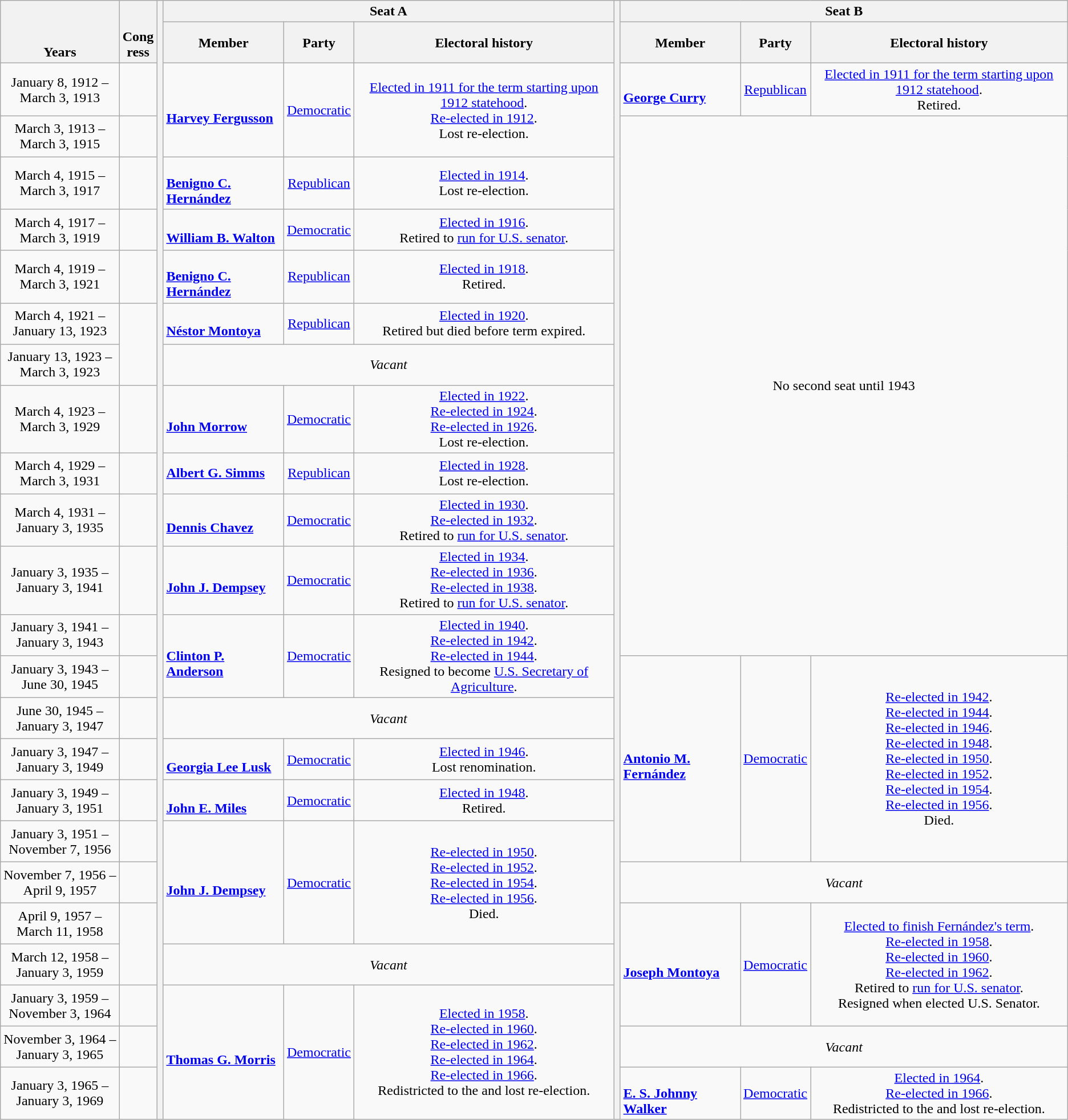<table class=wikitable style="text-align:center">
<tr valign=bottom>
<th rowspan=2>Years</th>
<th rowspan=2>Cong<br>ress</th>
<th rowspan=25></th>
<th colspan=3>Seat A</th>
<th rowspan=25></th>
<th colspan=3>Seat B</th>
</tr>
<tr style="height:3em">
<th>Member</th>
<th>Party</th>
<th>Electoral history</th>
<th>Member</th>
<th>Party</th>
<th>Electoral history</th>
</tr>
<tr style="height:3em">
<td nowrap>January 8, 1912 –<br>March 3, 1913</td>
<td></td>
<td rowspan=2 align=left><br><strong><a href='#'>Harvey Fergusson</a></strong><br></td>
<td rowspan=2 ><a href='#'>Democratic</a></td>
<td rowspan=2><a href='#'>Elected in 1911 for the term starting upon 1912 statehood</a>.<br><a href='#'>Re-elected in 1912</a>.<br>Lost re-election.</td>
<td align=left><br><strong><a href='#'>George Curry</a></strong><br></td>
<td><a href='#'>Republican</a></td>
<td><a href='#'>Elected in 1911 for the term starting upon 1912 statehood</a>.<br>Retired.</td>
</tr>
<tr style="height:3em">
<td nowrap>March 3, 1913 –<br>March 3, 1915</td>
<td></td>
<td colspan=3 rowspan=11>No second seat until 1943</td>
</tr>
<tr style="height:3em">
<td nowrap>March 4, 1915 –<br>March 3, 1917</td>
<td></td>
<td align=left><br><strong><a href='#'>Benigno C. Hernández</a></strong><br></td>
<td><a href='#'>Republican</a></td>
<td><a href='#'>Elected in 1914</a>.<br>Lost re-election.</td>
</tr>
<tr style="height:3em">
<td nowrap>March 4, 1917 –<br>March 3, 1919</td>
<td></td>
<td align=left><br><strong><a href='#'>William B. Walton</a></strong><br></td>
<td><a href='#'>Democratic</a></td>
<td><a href='#'>Elected in 1916</a>.<br>Retired to <a href='#'>run for U.S. senator</a>.</td>
</tr>
<tr style="height:3em">
<td nowrap>March 4, 1919 –<br>March 3, 1921</td>
<td></td>
<td align=left><br><strong><a href='#'>Benigno C. Hernández</a></strong><br></td>
<td><a href='#'>Republican</a></td>
<td><a href='#'>Elected in 1918</a>.<br>Retired.</td>
</tr>
<tr style="height:3em">
<td nowrap>March 4, 1921 –<br>January 13, 1923</td>
<td rowspan=2></td>
<td align=left><br><strong><a href='#'>Néstor Montoya</a></strong><br></td>
<td><a href='#'>Republican</a></td>
<td><a href='#'>Elected in 1920</a>.<br>Retired but died before term expired.</td>
</tr>
<tr style="height:3em">
<td nowrap>January 13, 1923 –<br>March 3, 1923</td>
<td colspan=3><em>Vacant</em></td>
</tr>
<tr style="height:3em">
<td nowrap>March 4, 1923 –<br>March 3, 1929</td>
<td></td>
<td align=left><br><strong><a href='#'>John Morrow</a></strong><br></td>
<td><a href='#'>Democratic</a></td>
<td><a href='#'>Elected in 1922</a>.<br><a href='#'>Re-elected in 1924</a>.<br><a href='#'>Re-elected in 1926</a>.<br>Lost re-election.</td>
</tr>
<tr style="height:3em">
<td nowrap>March 4, 1929 –<br>March 3, 1931</td>
<td></td>
<td align=left><strong><a href='#'>Albert G. Simms</a></strong><br></td>
<td><a href='#'>Republican</a></td>
<td><a href='#'>Elected in 1928</a>.<br>Lost re-election.</td>
</tr>
<tr style="height:3em">
<td nowrap>March 4, 1931 –<br>January 3, 1935</td>
<td></td>
<td align=left><br><strong><a href='#'>Dennis Chavez</a></strong><br></td>
<td><a href='#'>Democratic</a></td>
<td><a href='#'>Elected in 1930</a>.<br><a href='#'>Re-elected in 1932</a>.<br>Retired to <a href='#'>run for U.S. senator</a>.</td>
</tr>
<tr style="height:3em">
<td nowrap>January 3, 1935 –<br>January 3, 1941</td>
<td></td>
<td align=left><br><strong><a href='#'>John J. Dempsey</a></strong><br></td>
<td><a href='#'>Democratic</a></td>
<td><a href='#'>Elected in 1934</a>.<br><a href='#'>Re-elected in 1936</a>.<br><a href='#'>Re-elected in 1938</a>.<br>Retired to <a href='#'>run for U.S. senator</a>.</td>
</tr>
<tr style="height:3em">
<td nowrap>January 3, 1941 –<br>January 3, 1943</td>
<td></td>
<td rowspan=2 align=left><br><strong><a href='#'>Clinton P. Anderson</a></strong><br></td>
<td rowspan=2 ><a href='#'>Democratic</a></td>
<td rowspan=2><a href='#'>Elected in 1940</a>.<br><a href='#'>Re-elected in 1942</a>.<br><a href='#'>Re-elected in 1944</a>.<br>Resigned to become <a href='#'>U.S. Secretary of Agriculture</a>.</td>
</tr>
<tr style="height:3em">
<td nowrap>January 3, 1943 –<br>June 30, 1945</td>
<td></td>
<td rowspan=5 align=left><br><strong><a href='#'>Antonio M. Fernández</a></strong><br></td>
<td rowspan=5 ><a href='#'>Democratic</a></td>
<td rowspan=5><a href='#'>Re-elected in 1942</a>.<br><a href='#'>Re-elected in 1944</a>.<br><a href='#'>Re-elected in 1946</a>.<br><a href='#'>Re-elected in 1948</a>.<br><a href='#'>Re-elected in 1950</a>.<br><a href='#'>Re-elected in 1952</a>.<br><a href='#'>Re-elected in 1954</a>.<br><a href='#'>Re-elected in 1956</a>.<br>Died.</td>
</tr>
<tr style="height:3em">
<td nowrap>June 30, 1945 –<br>January 3, 1947</td>
<td></td>
<td colspan=3><em>Vacant</em></td>
</tr>
<tr style="height:3em">
<td nowrap>January 3, 1947 –<br>January 3, 1949</td>
<td></td>
<td align=left><br><strong><a href='#'>Georgia Lee Lusk</a></strong><br></td>
<td><a href='#'>Democratic</a></td>
<td><a href='#'>Elected in 1946</a>.<br>Lost renomination.</td>
</tr>
<tr style="height:3em">
<td nowrap>January 3, 1949 –<br>January 3, 1951</td>
<td></td>
<td align=left><br><strong><a href='#'>John E. Miles</a></strong><br></td>
<td><a href='#'>Democratic</a></td>
<td><a href='#'>Elected in 1948</a>.<br>Retired.</td>
</tr>
<tr style="height:3em">
<td nowrap>January 3, 1951 –<br>November 7, 1956</td>
<td></td>
<td rowspan=3 align=left><br><strong><a href='#'>John J. Dempsey</a></strong><br></td>
<td rowspan=3 ><a href='#'>Democratic</a></td>
<td rowspan=3><a href='#'>Re-elected in 1950</a>.<br><a href='#'>Re-elected in 1952</a>.<br><a href='#'>Re-elected in 1954</a>.<br><a href='#'>Re-elected in 1956</a>.<br>Died.</td>
</tr>
<tr style="height:3em">
<td nowrap>November 7, 1956 –<br>April 9, 1957</td>
<td></td>
<td colspan=3><em>Vacant</em></td>
</tr>
<tr style="height:3em">
<td nowrap>April 9, 1957 –<br>March 11, 1958</td>
<td rowspan=2></td>
<td rowspan=3 align=left><br><strong><a href='#'>Joseph Montoya</a></strong><br></td>
<td rowspan=3 ><a href='#'>Democratic</a></td>
<td rowspan=3><a href='#'>Elected to finish Fernández's term</a>.<br><a href='#'>Re-elected in 1958</a>.<br><a href='#'>Re-elected in 1960</a>.<br><a href='#'>Re-elected in 1962</a>.<br>Retired to <a href='#'>run for U.S. senator</a>.<br>Resigned when elected U.S. Senator.</td>
</tr>
<tr style="height:3em">
<td nowrap>March 12, 1958 –<br>January 3, 1959</td>
<td colspan=3><em>Vacant</em></td>
</tr>
<tr style="height:3em">
<td nowrap>January 3, 1959 –<br>November 3, 1964</td>
<td></td>
<td rowspan=3 align=left><br><strong><a href='#'>Thomas G. Morris</a></strong><br></td>
<td rowspan=3 ><a href='#'>Democratic</a></td>
<td rowspan=3><a href='#'>Elected in 1958</a>.<br><a href='#'>Re-elected in 1960</a>.<br><a href='#'>Re-elected in 1962</a>.<br><a href='#'>Re-elected in 1964</a>.<br><a href='#'>Re-elected in 1966</a>.<br>Redistricted to the  and lost re-election.</td>
</tr>
<tr style="height:3em">
<td nowrap>November 3, 1964 –<br>January 3, 1965</td>
<td></td>
<td colspan=3><em>Vacant</em></td>
</tr>
<tr style="height:3em">
<td nowrap>January 3, 1965 –<br>January 3, 1969</td>
<td></td>
<td align=left><br><strong><a href='#'>E. S. Johnny Walker</a></strong><br></td>
<td><a href='#'>Democratic</a></td>
<td><a href='#'>Elected in 1964</a>.<br><a href='#'>Re-elected in 1966</a>.<br>Redistricted to the  and lost re-election.</td>
</tr>
</table>
